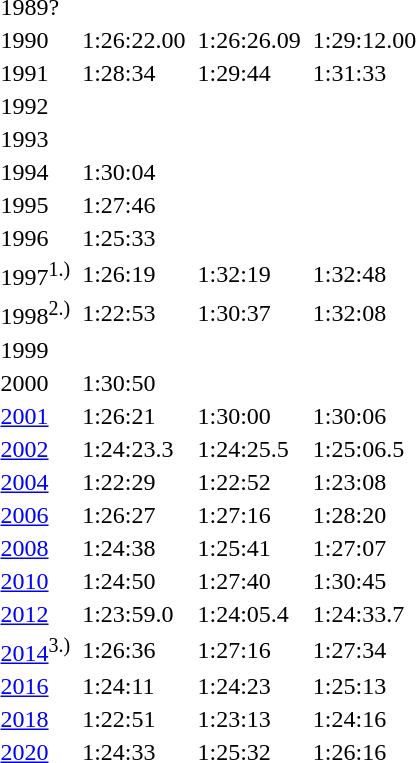<table>
<tr>
<td>1989?</td>
<td></td>
<td></td>
<td></td>
<td></td>
<td></td>
<td></td>
</tr>
<tr>
<td>1990</td>
<td></td>
<td>1:26:22.00</td>
<td></td>
<td>1:26:26.09</td>
<td></td>
<td>1:29:12.00</td>
</tr>
<tr>
<td>1991</td>
<td></td>
<td>1:28:34</td>
<td></td>
<td>1:29:44</td>
<td></td>
<td>1:31:33</td>
</tr>
<tr>
<td>1992</td>
<td></td>
<td></td>
<td></td>
<td></td>
<td></td>
<td></td>
</tr>
<tr>
<td>1993</td>
<td></td>
<td></td>
<td></td>
<td></td>
<td></td>
<td></td>
</tr>
<tr>
<td>1994</td>
<td></td>
<td>1:30:04</td>
<td></td>
<td></td>
<td></td>
<td></td>
</tr>
<tr>
<td>1995</td>
<td></td>
<td>1:27:46</td>
<td></td>
<td></td>
<td></td>
<td></td>
</tr>
<tr>
<td>1996</td>
<td></td>
<td>1:25:33</td>
<td></td>
<td></td>
<td></td>
<td></td>
</tr>
<tr>
<td>1997<sup>1.)</sup></td>
<td></td>
<td>1:26:19</td>
<td></td>
<td>1:32:19</td>
<td></td>
<td>1:32:48</td>
</tr>
<tr>
<td>1998<sup>2.)</sup></td>
<td></td>
<td>1:22:53</td>
<td></td>
<td>1:30:37</td>
<td></td>
<td>1:32:08</td>
</tr>
<tr>
<td>1999</td>
<td></td>
<td></td>
<td></td>
<td></td>
<td></td>
<td></td>
</tr>
<tr>
<td>2000</td>
<td></td>
<td>1:30:50</td>
<td></td>
<td></td>
<td></td>
<td></td>
</tr>
<tr>
<td><a href='#'>2001</a></td>
<td></td>
<td>1:26:21</td>
<td></td>
<td>1:30:00</td>
<td></td>
<td>1:30:06</td>
</tr>
<tr>
<td><a href='#'>2002</a></td>
<td></td>
<td>1:24:23.3</td>
<td></td>
<td>1:24:25.5</td>
<td></td>
<td>1:25:06.5</td>
</tr>
<tr>
<td><a href='#'>2004</a></td>
<td></td>
<td>1:22:29</td>
<td></td>
<td>1:22:52</td>
<td></td>
<td>1:23:08</td>
</tr>
<tr>
<td><a href='#'>2006</a></td>
<td></td>
<td>1:26:27</td>
<td></td>
<td>1:27:16</td>
<td></td>
<td>1:28:20</td>
</tr>
<tr>
<td><a href='#'>2008</a></td>
<td></td>
<td>1:24:38</td>
<td></td>
<td>1:25:41</td>
<td></td>
<td>1:27:07</td>
</tr>
<tr>
<td><a href='#'>2010</a></td>
<td></td>
<td>1:24:50</td>
<td></td>
<td>1:27:40</td>
<td></td>
<td>1:30:45</td>
</tr>
<tr>
<td><a href='#'>2012</a></td>
<td></td>
<td>1:23:59.0</td>
<td></td>
<td>1:24:05.4</td>
<td></td>
<td>1:24:33.7</td>
</tr>
<tr>
<td><a href='#'>2014</a><sup>3.)</sup></td>
<td></td>
<td>1:26:36</td>
<td></td>
<td>1:27:16</td>
<td></td>
<td>1:27:34</td>
</tr>
<tr>
<td><a href='#'>2016</a></td>
<td></td>
<td>1:24:11</td>
<td></td>
<td>1:24:23</td>
<td></td>
<td>1:25:13</td>
</tr>
<tr>
<td><a href='#'>2018</a></td>
<td></td>
<td>1:22:51</td>
<td></td>
<td>1:23:13</td>
<td></td>
<td>1:24:16</td>
</tr>
<tr>
<td><a href='#'>2020</a></td>
<td></td>
<td>1:24:33</td>
<td></td>
<td>1:25:32</td>
<td></td>
<td>1:26:16</td>
</tr>
</table>
